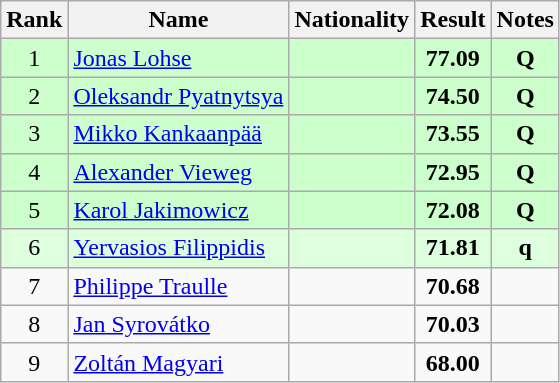<table class="wikitable sortable" style="text-align:center">
<tr>
<th>Rank</th>
<th>Name</th>
<th>Nationality</th>
<th>Result</th>
<th>Notes</th>
</tr>
<tr bgcolor=ccffcc>
<td>1</td>
<td align=left><a href='#'>Jonas Lohse</a></td>
<td align=left></td>
<td><strong>77.09</strong></td>
<td><strong>Q</strong></td>
</tr>
<tr bgcolor=ccffcc>
<td>2</td>
<td align=left><a href='#'>Oleksandr Pyatnytsya</a></td>
<td align=left></td>
<td><strong>74.50</strong></td>
<td><strong>Q</strong></td>
</tr>
<tr bgcolor=ccffcc>
<td>3</td>
<td align=left><a href='#'>Mikko Kankaanpää</a></td>
<td align=left></td>
<td><strong>73.55</strong></td>
<td><strong>Q</strong></td>
</tr>
<tr bgcolor=ccffcc>
<td>4</td>
<td align=left><a href='#'>Alexander Vieweg</a></td>
<td align=left></td>
<td><strong>72.95</strong></td>
<td><strong>Q</strong></td>
</tr>
<tr bgcolor=ccffcc>
<td>5</td>
<td align=left><a href='#'>Karol Jakimowicz</a></td>
<td align=left></td>
<td><strong>72.08</strong></td>
<td><strong>Q</strong></td>
</tr>
<tr bgcolor=ddffdd>
<td>6</td>
<td align=left><a href='#'>Yervasios Filippidis</a></td>
<td align=left></td>
<td><strong>71.81</strong></td>
<td><strong>q</strong></td>
</tr>
<tr>
<td>7</td>
<td align=left><a href='#'>Philippe Traulle</a></td>
<td align=left></td>
<td><strong>70.68</strong></td>
<td></td>
</tr>
<tr>
<td>8</td>
<td align=left><a href='#'>Jan Syrovátko</a></td>
<td align=left></td>
<td><strong>70.03</strong></td>
<td></td>
</tr>
<tr>
<td>9</td>
<td align=left><a href='#'>Zoltán Magyari</a></td>
<td align=left></td>
<td><strong>68.00</strong></td>
<td></td>
</tr>
</table>
